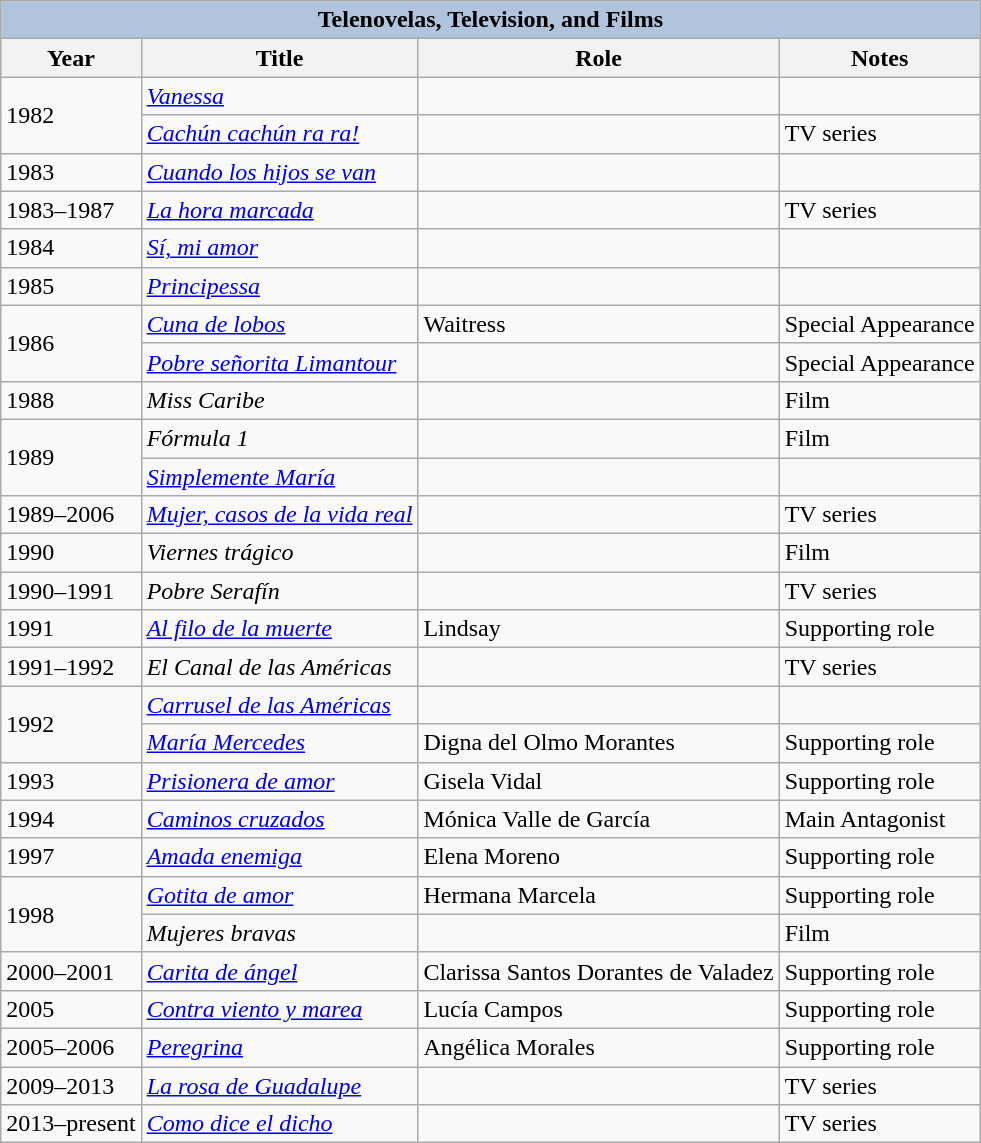<table class="wikitable">
<tr>
<th colspan="5" style="background:LightSteelBlue;">Telenovelas, Television, and Films</th>
</tr>
<tr>
<th>Year</th>
<th>Title</th>
<th>Role</th>
<th>Notes</th>
</tr>
<tr>
<td rowspan=2>1982</td>
<td><em><a href='#'>Vanessa</a></em></td>
<td></td>
<td></td>
</tr>
<tr>
<td><em><a href='#'>Cachún cachún ra ra!</a></em></td>
<td></td>
<td>TV series</td>
</tr>
<tr>
<td>1983</td>
<td><em><a href='#'>Cuando los hijos se van</a></em></td>
<td></td>
<td></td>
</tr>
<tr>
<td>1983–1987</td>
<td><em><a href='#'>La hora marcada</a></em></td>
<td></td>
<td>TV series</td>
</tr>
<tr>
<td>1984</td>
<td><em><a href='#'>Sí, mi amor</a></em></td>
<td></td>
<td></td>
</tr>
<tr>
<td>1985</td>
<td><em><a href='#'>Principessa</a></em></td>
<td></td>
<td></td>
</tr>
<tr>
<td rowspan=2>1986</td>
<td><em><a href='#'>Cuna de lobos</a></em></td>
<td>Waitress</td>
<td>Special Appearance</td>
</tr>
<tr>
<td><em><a href='#'>Pobre señorita Limantour</a></em></td>
<td></td>
<td>Special Appearance</td>
</tr>
<tr>
<td>1988</td>
<td><em>Miss Caribe</em></td>
<td></td>
<td>Film</td>
</tr>
<tr>
<td rowspan=2>1989</td>
<td><em>Fórmula 1</em></td>
<td></td>
<td>Film</td>
</tr>
<tr>
<td><em><a href='#'>Simplemente María</a></em></td>
<td></td>
<td></td>
</tr>
<tr>
<td>1989–2006</td>
<td><em><a href='#'>Mujer, casos de la vida real</a></em></td>
<td></td>
<td>TV series</td>
</tr>
<tr>
<td>1990</td>
<td><em>Viernes trágico</em></td>
<td></td>
<td>Film</td>
</tr>
<tr>
<td>1990–1991</td>
<td><em>Pobre Serafín</em></td>
<td></td>
<td>TV series</td>
</tr>
<tr>
<td>1991</td>
<td><em><a href='#'>Al filo de la muerte</a></em></td>
<td>Lindsay</td>
<td>Supporting role</td>
</tr>
<tr>
<td>1991–1992</td>
<td><em>El Canal de las Américas</em></td>
<td></td>
<td>TV series</td>
</tr>
<tr>
<td rowspan=2>1992</td>
<td><em><a href='#'>Carrusel de las Américas</a></em></td>
<td></td>
<td></td>
</tr>
<tr>
<td><em><a href='#'>María Mercedes</a></em></td>
<td>Digna del Olmo Morantes</td>
<td>Supporting role</td>
</tr>
<tr>
<td>1993</td>
<td><em><a href='#'>Prisionera de amor</a></em></td>
<td>Gisela Vidal</td>
<td>Supporting role</td>
</tr>
<tr>
<td>1994</td>
<td><em><a href='#'>Caminos cruzados</a></em></td>
<td>Mónica Valle de García</td>
<td>Main Antagonist</td>
</tr>
<tr>
<td>1997</td>
<td><em><a href='#'>Amada enemiga</a></em></td>
<td>Elena Moreno</td>
<td>Supporting role</td>
</tr>
<tr>
<td rowspan=2>1998</td>
<td><em><a href='#'>Gotita de amor</a></em></td>
<td>Hermana Marcela</td>
<td>Supporting role</td>
</tr>
<tr>
<td><em>Mujeres bravas</em></td>
<td></td>
<td>Film</td>
</tr>
<tr>
<td>2000–2001</td>
<td><em><a href='#'>Carita de ángel</a></em></td>
<td>Clarissa Santos Dorantes de Valadez</td>
<td>Supporting role</td>
</tr>
<tr>
<td>2005</td>
<td><em><a href='#'>Contra viento y marea</a></em></td>
<td>Lucía Campos</td>
<td>Supporting role</td>
</tr>
<tr>
<td>2005–2006</td>
<td><em><a href='#'>Peregrina</a></em></td>
<td>Angélica Morales</td>
<td>Supporting role</td>
</tr>
<tr>
<td>2009–2013</td>
<td><em><a href='#'>La rosa de Guadalupe</a></em></td>
<td></td>
<td>TV series</td>
</tr>
<tr>
<td>2013–present</td>
<td><em><a href='#'>Como dice el dicho</a></em></td>
<td></td>
<td>TV series</td>
</tr>
</table>
